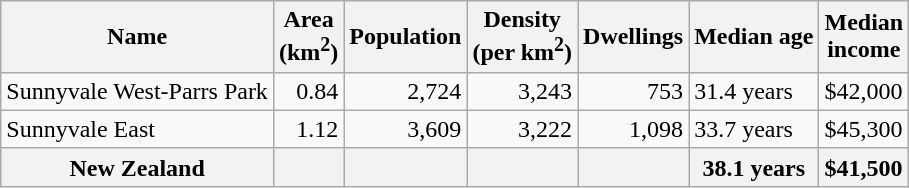<table class="wikitable">
<tr>
<th>Name</th>
<th>Area<br>(km<sup>2</sup>)</th>
<th>Population</th>
<th>Density<br>(per km<sup>2</sup>)</th>
<th>Dwellings</th>
<th>Median age</th>
<th>Median<br>income</th>
</tr>
<tr>
<td>Sunnyvale West-Parrs Park</td>
<td style="text-align:right;">0.84</td>
<td style="text-align:right;">2,724</td>
<td style="text-align:right;">3,243</td>
<td style="text-align:right;">753</td>
<td>31.4 years</td>
<td>$42,000</td>
</tr>
<tr>
<td>Sunnyvale East</td>
<td style="text-align:right;">1.12</td>
<td style="text-align:right;">3,609</td>
<td style="text-align:right;">3,222</td>
<td style="text-align:right;">1,098</td>
<td>33.7 years</td>
<td>$45,300</td>
</tr>
<tr>
<th>New Zealand</th>
<th></th>
<th></th>
<th></th>
<th></th>
<th>38.1 years</th>
<th style="text-align:left;">$41,500</th>
</tr>
</table>
